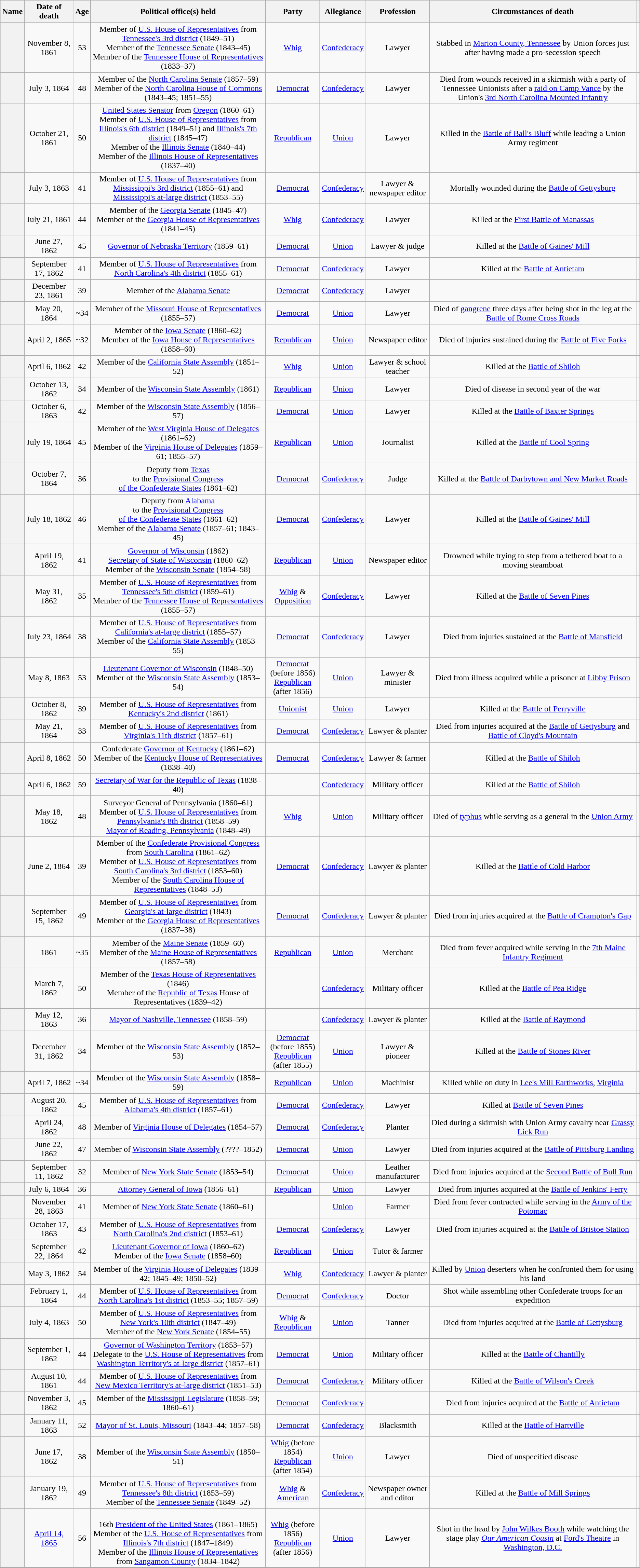<table class="wikitable plainrowheaders sortable" id="Deaths">
<tr>
<th scope="col">Name</th>
<th scope="col" data-sort-type="date">Date of death</th>
<th scope="col">Age</th>
<th scope="col" class="unsortable">Political office(s) held</th>
<th scope="col">Party</th>
<th scope="col">Allegiance</th>
<th scope="col" class="unsortable">Profession</th>
<th scope="col" class="unsortable">Circumstances of death</th>
<th scope="col" class="unsortable"></th>
</tr>
<tr>
<th scope="row"></th>
<td align=center>November 8, 1861</td>
<td align=center>53</td>
<td align=center>Member of <a href='#'>U.S. House of Representatives</a> from <a href='#'>Tennessee's 3rd district</a> (1849–51) <br> Member of the <a href='#'>Tennessee Senate</a> (1843–45) <br> Member of the <a href='#'>Tennessee House of Representatives</a> (1833–37)</td>
<td align=center><a href='#'>Whig</a></td>
<td align=center><a href='#'>Confederacy</a></td>
<td align=center>Lawyer</td>
<td align=center>Stabbed in <a href='#'>Marion County, Tennessee</a> by Union forces just after having made a pro-secession speech</td>
<td align=center></td>
</tr>
<tr>
<th scope="row"></th>
<td align=center>July 3, 1864</td>
<td align=center>48</td>
<td align=center>Member of the <a href='#'>North Carolina Senate</a> (1857–59) <br> Member of the <a href='#'>North Carolina House of Commons</a> (1843–45; 1851–55)</td>
<td align=center><a href='#'>Democrat</a></td>
<td align=center><a href='#'>Confederacy</a></td>
<td align=center>Lawyer</td>
<td align=center>Died from wounds received in a skirmish with a party of Tennessee Unionists after a <a href='#'>raid on Camp Vance</a> by the Union's <a href='#'>3rd North Carolina Mounted Infantry</a></td>
<td align=center></td>
</tr>
<tr>
<th scope="row"></th>
<td align=center>October 21, 1861</td>
<td align=center>50</td>
<td align=center><a href='#'>United States Senator</a> from <a href='#'>Oregon</a> (1860–61) <br> Member of <a href='#'>U.S. House of Representatives</a> from <a href='#'>Illinois's 6th district</a> (1849–51) and <a href='#'>Illinois's 7th district</a> (1845–47)  <br> Member of the <a href='#'>Illinois Senate</a> (1840–44)<br> Member of the <a href='#'>Illinois House of Representatives</a> (1837–40)</td>
<td align=center><a href='#'>Republican</a></td>
<td align=center><a href='#'>Union</a></td>
<td align=center>Lawyer</td>
<td align=center>Killed in the <a href='#'>Battle of Ball's Bluff</a> while leading a Union Army regiment</td>
<td align=center></td>
</tr>
<tr>
<th scope="row"></th>
<td align=center>July 3, 1863</td>
<td align=center>41</td>
<td align=center>Member of <a href='#'>U.S. House of Representatives</a> from <a href='#'>Mississippi's 3rd district</a> (1855–61) and <a href='#'>Mississippi's at-large district</a> (1853–55)</td>
<td align=center><a href='#'>Democrat</a></td>
<td align=center><a href='#'>Confederacy</a></td>
<td align=center>Lawyer & newspaper editor</td>
<td align=center>Mortally wounded during the <a href='#'>Battle of Gettysburg</a></td>
<td align=center></td>
</tr>
<tr>
<th scope="row"></th>
<td align=center>July 21, 1861</td>
<td align=center>44</td>
<td align=center>Member of the <a href='#'>Georgia Senate</a> (1845–47)<br> Member of the <a href='#'>Georgia House of Representatives</a> (1841–45)</td>
<td align=center><a href='#'>Whig</a></td>
<td align=center><a href='#'>Confederacy</a></td>
<td align=center>Lawyer</td>
<td align=center>Killed at the <a href='#'>First Battle of Manassas</a></td>
<td align=center></td>
</tr>
<tr>
<th scope="row"></th>
<td align=center>June 27, 1862</td>
<td align=center>45</td>
<td align=center><a href='#'>Governor of Nebraska Territory</a> (1859–61)</td>
<td align=center><a href='#'>Democrat</a></td>
<td align=center><a href='#'>Union</a></td>
<td align=center>Lawyer & judge</td>
<td align=center>Killed at the <a href='#'>Battle of Gaines' Mill</a></td>
<td align=center></td>
</tr>
<tr>
<th scope="row"></th>
<td align=center>September 17, 1862</td>
<td align=center>41</td>
<td align=center>Member of <a href='#'>U.S. House of Representatives</a> from <a href='#'>North Carolina's 4th district</a> (1855–61)</td>
<td align=center><a href='#'>Democrat</a></td>
<td align=center><a href='#'>Confederacy</a></td>
<td align=center>Lawyer</td>
<td align=center>Killed at the <a href='#'>Battle of Antietam</a></td>
<td align=center></td>
</tr>
<tr>
<th scope="row"></th>
<td align=center>December 23, 1861</td>
<td align=center>39</td>
<td align=center>Member of the <a href='#'>Alabama Senate</a></td>
<td align=center><a href='#'>Democrat</a></td>
<td align=center><a href='#'>Confederacy</a></td>
<td align=center>Lawyer</td>
<td align=center></td>
<td align=center></td>
</tr>
<tr>
<th scope="row"></th>
<td align=center>May 20, 1864</td>
<td align=center>~34</td>
<td align=center>Member of the <a href='#'>Missouri House of Representatives</a> (1855–57)</td>
<td align=center><a href='#'>Democrat</a></td>
<td align=center><a href='#'>Union</a></td>
<td align=center>Lawyer</td>
<td align=center>Died of <a href='#'>gangrene</a> three days after being shot in the leg at the <a href='#'>Battle of Rome Cross Roads</a></td>
<td align=center></td>
</tr>
<tr>
<th scope="row"></th>
<td align=center>April 2, 1865</td>
<td align=center>~32</td>
<td align=center>Member of the <a href='#'>Iowa Senate</a> (1860–62) <br> Member of the <a href='#'>Iowa House of Representatives</a> (1858–60)</td>
<td align=center><a href='#'>Republican</a></td>
<td align=center><a href='#'>Union</a></td>
<td align=center>Newspaper editor</td>
<td align=center>Died of injuries sustained during the <a href='#'>Battle of Five Forks</a></td>
<td align=center></td>
</tr>
<tr>
<th scope="row"></th>
<td align=center>April 6, 1862</td>
<td align=center>42</td>
<td align=center>Member of the <a href='#'>California State Assembly</a> (1851–52)</td>
<td align=center><a href='#'>Whig</a></td>
<td align=center><a href='#'>Union</a></td>
<td align=center>Lawyer & school teacher</td>
<td align=center>Killed at the <a href='#'>Battle of Shiloh</a></td>
<td align=center></td>
</tr>
<tr>
<th scope="row"></th>
<td align=center>October 13, 1862</td>
<td align=center>34</td>
<td align=center>Member of the <a href='#'>Wisconsin State Assembly</a> (1861)</td>
<td align=center><a href='#'>Republican</a></td>
<td align=center><a href='#'>Union</a></td>
<td align=center>Lawyer</td>
<td align=center>Died of disease in second year of the war</td>
<td align=center></td>
</tr>
<tr>
<th scope="row"></th>
<td align=center>October 6, 1863</td>
<td align=center>42</td>
<td align=center>Member of the <a href='#'>Wisconsin State Assembly</a> (1856–57)</td>
<td align=center><a href='#'>Democrat</a></td>
<td align=center><a href='#'>Union</a></td>
<td align=center>Lawyer</td>
<td align=center>Killed at the <a href='#'>Battle of Baxter Springs</a></td>
<td align=center></td>
</tr>
<tr>
<th scope="row"></th>
<td align=center>July 19, 1864</td>
<td align=center>45</td>
<td align=center>Member of the <a href='#'>West Virginia House of Delegates</a> (1861–62) <br> Member of the <a href='#'>Virginia House of Delegates</a> (1859–61; 1855–57)</td>
<td align=center><a href='#'>Republican</a></td>
<td align=center><a href='#'>Union</a></td>
<td align=center>Journalist</td>
<td align=center>Killed at the <a href='#'>Battle of Cool Spring</a></td>
<td align=center></td>
</tr>
<tr>
<th scope="row"></th>
<td align=center>October 7, 1864</td>
<td align=center>36</td>
<td align=center>Deputy from <a href='#'>Texas</a><br>to the <a href='#'>Provisional Congress<br>of the Confederate States</a> (1861–62)</td>
<td align=center><a href='#'>Democrat</a></td>
<td align=center><a href='#'>Confederacy</a></td>
<td align=center>Judge</td>
<td align=center>Killed at the <a href='#'>Battle of Darbytown and New Market Roads</a></td>
<td align=center></td>
</tr>
<tr>
<th scope="row"></th>
<td align=center>July 18, 1862</td>
<td align=center>46</td>
<td align=center>Deputy from <a href='#'>Alabama</a><br>to the <a href='#'>Provisional Congress<br>of the Confederate States</a> (1861–62) <br> Member of the <a href='#'>Alabama Senate</a> (1857–61; 1843–45)</td>
<td align=center><a href='#'>Democrat</a></td>
<td align=center><a href='#'>Confederacy</a></td>
<td align=center>Lawyer</td>
<td align=center>Killed at the <a href='#'>Battle of Gaines' Mill</a></td>
<td align=center></td>
</tr>
<tr>
<th scope="row"></th>
<td align=center>April 19, 1862</td>
<td align=center>41</td>
<td align=center><a href='#'>Governor of Wisconsin</a> (1862) <br> <a href='#'>Secretary of State of Wisconsin</a> (1860–62) <br>Member of the <a href='#'>Wisconsin Senate</a> (1854–58)</td>
<td align=center><a href='#'>Republican</a></td>
<td align=center><a href='#'>Union</a></td>
<td align=center>Newspaper editor</td>
<td align=center>Drowned while trying to step from a tethered boat to a moving steamboat</td>
<td align=center></td>
</tr>
<tr>
<th scope="row"></th>
<td align=center>May 31, 1862</td>
<td align=center>35</td>
<td align=center>Member of <a href='#'>U.S. House of Representatives</a> from <a href='#'>Tennessee's 5th district</a> (1859–61) <br> Member of the <a href='#'>Tennessee House of Representatives</a> (1855–57)</td>
<td align=center><a href='#'>Whig</a> & <a href='#'>Opposition</a></td>
<td align=center><a href='#'>Confederacy</a></td>
<td align=center>Lawyer</td>
<td align=center>Killed at the <a href='#'>Battle of Seven Pines</a></td>
<td align=center></td>
</tr>
<tr>
<th scope="row"></th>
<td align=center>July 23, 1864</td>
<td align=center>38</td>
<td align=center>Member of <a href='#'>U.S. House of Representatives</a> from <a href='#'>California's at-large district</a> (1855–57) <br> Member of the <a href='#'>California State Assembly</a> (1853–55)</td>
<td align=center><a href='#'>Democrat</a></td>
<td align=center><a href='#'>Confederacy</a></td>
<td align=center>Lawyer</td>
<td align=center>Died from injuries sustained at the <a href='#'>Battle of Mansfield</a></td>
<td align=center></td>
</tr>
<tr>
<th scope="row"></th>
<td align=center>May 8, 1863</td>
<td align=center>53</td>
<td align=center><a href='#'>Lieutenant Governor of Wisconsin</a> (1848–50) <br>Member of the <a href='#'>Wisconsin State Assembly</a> (1853–54)</td>
<td align=center><a href='#'>Democrat</a> (before 1856)<br><a href='#'>Republican</a> (after 1856)</td>
<td align=center><a href='#'>Union</a></td>
<td align=center>Lawyer & minister</td>
<td align=center>Died from illness acquired while a prisoner at <a href='#'>Libby Prison</a></td>
<td align=center></td>
</tr>
<tr>
<th scope="row"></th>
<td align=center>October 8, 1862</td>
<td align=center>39</td>
<td align=center>Member of <a href='#'>U.S. House of Representatives</a> from <a href='#'>Kentucky's 2nd district</a> (1861)</td>
<td align=center><a href='#'>Unionist</a></td>
<td align=center><a href='#'>Union</a></td>
<td align=center>Lawyer</td>
<td align=center>Killed at the <a href='#'>Battle of Perryville</a></td>
<td align=center></td>
</tr>
<tr>
<th scope="row"></th>
<td align=center>May 21, 1864</td>
<td align=center>33</td>
<td align=center>Member of <a href='#'>U.S. House of Representatives</a> from <a href='#'>Virginia's 11th district</a> (1857–61)</td>
<td align=center><a href='#'>Democrat</a></td>
<td align=center><a href='#'>Confederacy</a></td>
<td align=center>Lawyer & planter</td>
<td align=center>Died from injuries acquired at the <a href='#'>Battle of Gettysburg</a> and <a href='#'>Battle of Cloyd's Mountain</a></td>
<td align=center></td>
</tr>
<tr>
<th scope="row"></th>
<td align=center>April 8, 1862</td>
<td align=center>50</td>
<td align=center>Confederate <a href='#'>Governor of Kentucky</a> (1861–62) <br>Member of the <a href='#'>Kentucky House of Representatives</a> (1838–40)</td>
<td align=center><a href='#'>Democrat</a></td>
<td align=center><a href='#'>Confederacy</a></td>
<td align=center>Lawyer & farmer</td>
<td align=center>Killed at the <a href='#'>Battle of Shiloh</a></td>
<td align=center></td>
</tr>
<tr>
<th scope="row"></th>
<td align=center>April 6, 1862</td>
<td align=center>59</td>
<td align=center><a href='#'>Secretary of War for the Republic of Texas</a> (1838–40)</td>
<td align=center></td>
<td align=center><a href='#'>Confederacy</a></td>
<td align=center>Military officer</td>
<td align=center>Killed at the <a href='#'>Battle of Shiloh</a></td>
<td align=center></td>
</tr>
<tr>
<th scope="row"></th>
<td align=center>May 18, 1862</td>
<td align=center>48</td>
<td align=center>Surveyor General of Pennsylvania (1860–61) <br> Member of <a href='#'>U.S. House of Representatives</a> from <a href='#'>Pennsylvania's 8th district</a> (1858–59) <br> <a href='#'>Mayor of Reading, Pennsylvania</a> (1848–49)</td>
<td align=center><a href='#'>Whig</a></td>
<td align=center><a href='#'>Union</a></td>
<td align=center>Military officer</td>
<td align=center>Died of <a href='#'>typhus</a> while serving as a general in the <a href='#'>Union Army</a></td>
<td align=center></td>
</tr>
<tr>
<th scope="row"></th>
<td align=center>June 2, 1864</td>
<td align=center>39</td>
<td align=center>Member of the <a href='#'>Confederate Provisional Congress</a><br>from <a href='#'>South Carolina</a> (1861–62) <br> Member of <a href='#'>U.S. House of Representatives</a> from <a href='#'>South Carolina's 3rd district</a> (1853–60) <br> Member of the <a href='#'>South Carolina House of Representatives</a> (1848–53)</td>
<td align=center><a href='#'>Democrat</a></td>
<td align=center><a href='#'>Confederacy</a></td>
<td align=center>Lawyer & planter</td>
<td align=center>Killed at the <a href='#'>Battle of Cold Harbor</a></td>
<td align=center></td>
</tr>
<tr>
<th scope="row"></th>
<td align=center>September 15, 1862</td>
<td align=center>49</td>
<td align=center>Member of <a href='#'>U.S. House of Representatives</a> from <a href='#'>Georgia's at-large district</a> (1843) <br> Member of the <a href='#'>Georgia House of Representatives</a> (1837–38)</td>
<td align=center><a href='#'>Democrat</a></td>
<td align=center><a href='#'>Confederacy</a></td>
<td align=center>Lawyer & planter</td>
<td align=center>Died from injuries acquired at the <a href='#'>Battle of Crampton's Gap</a></td>
<td align=center></td>
</tr>
<tr>
<th scope="row"></th>
<td align=center>1861</td>
<td align=center>~35</td>
<td align=center>Member of the <a href='#'>Maine Senate</a> (1859–60) <br> Member of the <a href='#'>Maine House of Representatives</a> (1857–58)</td>
<td align=center><a href='#'>Republican</a></td>
<td align=center><a href='#'>Union</a></td>
<td align=center>Merchant</td>
<td align=center>Died from fever acquired while serving in the <a href='#'>7th Maine Infantry Regiment</a></td>
<td align=center></td>
</tr>
<tr>
<th scope="row"></th>
<td align=center>March 7, 1862</td>
<td align=center>50</td>
<td align=center>Member of the <a href='#'>Texas House of Representatives</a> (1846) <br> Member of the <a href='#'>Republic of Texas</a> House of Representatives (1839–42)</td>
<td align=center></td>
<td align=center><a href='#'>Confederacy</a></td>
<td align=center>Military officer</td>
<td align=center>Killed at the <a href='#'>Battle of Pea Ridge</a></td>
<td align=center></td>
</tr>
<tr>
<th scope="row"></th>
<td align=center>May 12, 1863</td>
<td align=center>36</td>
<td align=center><a href='#'>Mayor of Nashville, Tennessee</a> (1858–59)</td>
<td align=center></td>
<td align=center><a href='#'>Confederacy</a></td>
<td align=center>Lawyer & planter</td>
<td align=center>Killed at the <a href='#'>Battle of Raymond</a></td>
<td align=center></td>
</tr>
<tr>
<th scope="row"></th>
<td align=center>December 31, 1862</td>
<td align=center>34</td>
<td align=center>Member of the <a href='#'>Wisconsin State Assembly</a> (1852–53)</td>
<td align=center><a href='#'>Democrat</a> (before 1855)<br><a href='#'>Republican</a> (after 1855)</td>
<td align=center><a href='#'>Union</a></td>
<td align=center>Lawyer & pioneer</td>
<td align=center>Killed at the <a href='#'>Battle of Stones River</a></td>
<td align=center></td>
</tr>
<tr>
<th scope="row"></th>
<td align=center>April 7, 1862</td>
<td align=center>~34</td>
<td align=center>Member of the <a href='#'>Wisconsin State Assembly</a> (1858–59)</td>
<td align=center><a href='#'>Republican</a></td>
<td align=center><a href='#'>Union</a></td>
<td align=center>Machinist</td>
<td align=center>Killed while on duty in <a href='#'>Lee's Mill Earthworks</a>, <a href='#'>Virginia</a></td>
<td align=center></td>
</tr>
<tr>
<th scope="row"></th>
<td align=center>August 20, 1862</td>
<td align=center>45</td>
<td align=center>Member of <a href='#'>U.S. House of Representatives</a> from <a href='#'>Alabama's 4th district</a> (1857–61)</td>
<td align=center><a href='#'>Democrat</a></td>
<td align=center><a href='#'>Confederacy</a></td>
<td align=center>Lawyer</td>
<td align=center>Killed at <a href='#'>Battle of Seven Pines</a></td>
<td align=center></td>
</tr>
<tr>
<th scope="row"></th>
<td align=center>April 24, 1862</td>
<td align=center>48</td>
<td align=center>Member of <a href='#'>Virginia House of Delegates</a> (1854–57)</td>
<td align=center><a href='#'>Democrat</a></td>
<td align=center><a href='#'>Confederacy</a></td>
<td align=center>Planter</td>
<td align=center>Died during a skirmish with Union Army cavalry near <a href='#'>Grassy Lick Run</a></td>
<td align=center></td>
</tr>
<tr>
<th scope="row"></th>
<td align=center>June 22, 1862</td>
<td align=center>47</td>
<td align=center>Member of <a href='#'>Wisconsin State Assembly</a> (????–1852)</td>
<td align=center><a href='#'>Democrat</a></td>
<td align=center><a href='#'>Union</a></td>
<td align=center>Lawyer</td>
<td align=center>Died from injuries acquired at the <a href='#'>Battle of Pittsburg Landing</a></td>
<td align=center></td>
</tr>
<tr>
<th scope="row"></th>
<td align=center>September 11, 1862</td>
<td align=center>32</td>
<td align=center>Member of <a href='#'>New York State Senate</a> (1853–54)</td>
<td align=center><a href='#'>Democrat</a></td>
<td align=center><a href='#'>Union</a></td>
<td align=center>Leather manufacturer</td>
<td align=center>Died from injuries acquired at the <a href='#'>Second Battle of Bull Run</a></td>
<td align=center></td>
</tr>
<tr>
<th scope="row"></th>
<td align=center>July 6, 1864</td>
<td align=center>36</td>
<td align=center><a href='#'>Attorney General of Iowa</a> (1856–61)</td>
<td align=center><a href='#'>Republican</a></td>
<td align=center><a href='#'>Union</a></td>
<td align=center>Lawyer</td>
<td align=center>Died from injuries acquired at the <a href='#'>Battle of Jenkins' Ferry</a></td>
<td align=center></td>
</tr>
<tr>
<th scope="row"></th>
<td align=center>November 28, 1863</td>
<td align=center>41</td>
<td align=center>Member of <a href='#'>New York State Senate</a> (1860–61)</td>
<td align=center></td>
<td align=center><a href='#'>Union</a></td>
<td align=center>Farmer</td>
<td align=center>Died from fever contracted while serving in the <a href='#'>Army of the Potomac</a></td>
<td align=center></td>
</tr>
<tr>
<th scope="row"></th>
<td align=center>October 17, 1863</td>
<td align=center>43</td>
<td align=center>Member of <a href='#'>U.S. House of Representatives</a> from <a href='#'>North Carolina's 2nd district</a> (1853–61)</td>
<td align=center><a href='#'>Democrat</a></td>
<td align=center><a href='#'>Confederacy</a></td>
<td align=center>Lawyer</td>
<td align=center>Died from injuries acquired at the <a href='#'>Battle of Bristoe Station</a></td>
<td align=center></td>
</tr>
<tr>
<th scope="row"></th>
<td align=center>September 22, 1864</td>
<td align=center>42</td>
<td align=center><a href='#'>Lieutenant Governor of Iowa</a> (1860–62) <br>Member of the <a href='#'>Iowa Senate</a> (1858–60)</td>
<td align=center><a href='#'>Republican</a></td>
<td align=center><a href='#'>Union</a></td>
<td align=center>Tutor & farmer</td>
<td align=center></td>
<td align=center></td>
</tr>
<tr>
<th scope="row"></th>
<td align=center>May 3, 1862</td>
<td align=center>54</td>
<td align=center>Member of the <a href='#'>Virginia House of Delegates</a> (1839–42; 1845–49; 1850–52)</td>
<td align=center><a href='#'>Whig</a></td>
<td align=center><a href='#'>Confederacy</a></td>
<td align=center>Lawyer & planter</td>
<td align=center>Killed by <a href='#'>Union</a> deserters when he confronted them for using his land</td>
<td align=center></td>
</tr>
<tr>
<th scope="row"></th>
<td align=center>February 1, 1864</td>
<td align=center>44</td>
<td align=center>Member of <a href='#'>U.S. House of Representatives</a> from <a href='#'>North Carolina's 1st district</a> (1853–55; 1857–59)</td>
<td align=center><a href='#'>Democrat</a></td>
<td align=center><a href='#'>Confederacy</a></td>
<td align=center>Doctor</td>
<td align=center>Shot while assembling other Confederate troops for an expedition</td>
<td align=center></td>
</tr>
<tr>
<th scope="row"></th>
<td align=center>July 4, 1863</td>
<td align=center>50</td>
<td align=center>Member of <a href='#'>U.S. House of Representatives</a> from <a href='#'>New York's 10th district</a> (1847–49) <br> Member of the <a href='#'>New York Senate</a> (1854–55)</td>
<td align=center><a href='#'>Whig</a> & <a href='#'>Republican</a></td>
<td align=center><a href='#'>Union</a></td>
<td align=center>Tanner</td>
<td align=center>Died from injuries acquired at the <a href='#'>Battle of Gettysburg</a></td>
<td align=center></td>
</tr>
<tr>
<th scope="row"></th>
<td align=center>September 1, 1862</td>
<td align=center>44</td>
<td align=center><a href='#'>Governor of Washington Territory</a> (1853–57) <br> Delegate to the <a href='#'>U.S. House of Representatives</a> from <a href='#'>Washington Territory's at-large district</a> (1857–61)</td>
<td align=center><a href='#'>Democrat</a></td>
<td align=center><a href='#'>Union</a></td>
<td align=center>Military officer</td>
<td align=center>Killed at the <a href='#'>Battle of Chantilly</a></td>
<td align=center></td>
</tr>
<tr>
<th scope="row"></th>
<td align=center>August 10, 1861</td>
<td align=center>44</td>
<td align=center>Member of <a href='#'>U.S. House of Representatives</a> from <a href='#'>New Mexico Territory's at-large district</a> (1851–53)</td>
<td align=center><a href='#'>Democrat</a></td>
<td align=center><a href='#'>Confederacy</a></td>
<td align=center>Military officer</td>
<td align=center>Killed at the <a href='#'>Battle of Wilson's Creek</a></td>
<td align=center></td>
</tr>
<tr>
<th scope="row"></th>
<td align=center>November 3, 1862</td>
<td align=center>45</td>
<td align=center>Member of the <a href='#'>Mississippi Legislature</a> (1858–59; 1860–61)</td>
<td align=center><a href='#'>Democrat</a></td>
<td align=center><a href='#'>Confederacy</a></td>
<td align=center></td>
<td align=center>Died from injuries acquired at the <a href='#'>Battle of Antietam</a></td>
<td align=center></td>
</tr>
<tr>
<th scope="row"></th>
<td align=center>January 11, 1863</td>
<td align=center>52</td>
<td align=center><a href='#'>Mayor of St. Louis, Missouri</a> (1843–44; 1857–58)</td>
<td align=center><a href='#'>Democrat</a></td>
<td align=center><a href='#'>Confederacy</a></td>
<td align=center>Blacksmith</td>
<td align=center>Killed at the <a href='#'>Battle of Hartville</a></td>
<td align=center></td>
</tr>
<tr>
<th scope="row"></th>
<td align=center>June 17, 1862</td>
<td align=center>38</td>
<td align=center>Member of the <a href='#'>Wisconsin State Assembly</a> (1850–51)</td>
<td align=center><a href='#'>Whig</a> (before 1854)<br><a href='#'>Republican</a> (after 1854)</td>
<td align=center><a href='#'>Union</a></td>
<td align=center>Lawyer</td>
<td align=center>Died of unspecified disease</td>
<td align=center></td>
</tr>
<tr>
<th scope="row"></th>
<td align=center>January 19, 1862</td>
<td align=center>49</td>
<td align=center>Member of <a href='#'>U.S. House of Representatives</a> from <a href='#'>Tennessee's 8th district</a> (1853–59) <br> Member of the <a href='#'>Tennessee Senate</a> (1849–52)</td>
<td align=center><a href='#'>Whig</a> & <a href='#'>American</a></td>
<td align=center><a href='#'>Confederacy</a></td>
<td align=center>Newspaper owner and editor</td>
<td align=center>Killed at the <a href='#'>Battle of Mill Springs</a></td>
<td align=center></td>
</tr>
<tr>
<th scope="row"></th>
<td align=center><a href='#'>April 14, 1865</a></td>
<td align=center>56</td>
<td align=center><br>16th <a href='#'>President of the United States</a> (1861–1865)<br>Member of the <a href='#'>U.S. House of Representatives</a> from <a href='#'>Illinois's 7th district</a> (1847–1849)<br>Member of the <a href='#'>Illinois House of Representatives</a> from <a href='#'>Sangamon County</a> (1834–1842)</td>
<td align=center><a href='#'>Whig</a> (before 1856)<br><a href='#'>Republican</a> (after 1856)</td>
<td align=center><a href='#'>Union</a></td>
<td align=center>Lawyer</td>
<td align=center>Shot in the head by <a href='#'>John Wilkes Booth</a> while watching the stage play <em><a href='#'>Our American Cousin</a></em> at <a href='#'>Ford's Theatre</a> in <a href='#'>Washington, D.C.</a></td>
<td align=center></td>
</tr>
<tr>
</tr>
</table>
